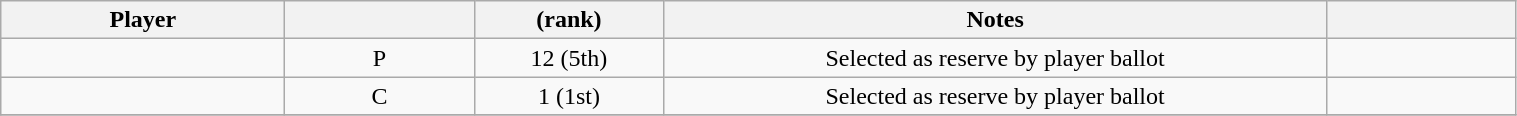<table class="wikitable" style="width:80%;">
<tr align=center>
<th style="width:15%;">Player</th>
<th style="width:10%;"></th>
<th style="width:10%;"> (rank)</th>
<th style="width:35%;">Notes</th>
<th style="width:10%;"></th>
</tr>
<tr align=center>
<td></td>
<td>P</td>
<td>12 (5th)</td>
<td>Selected as reserve by player ballot </td>
<td></td>
</tr>
<tr align=center>
<td></td>
<td>C</td>
<td>1 (1st)</td>
<td>Selected as reserve by player ballot </td>
<td></td>
</tr>
<tr align=center>
</tr>
</table>
